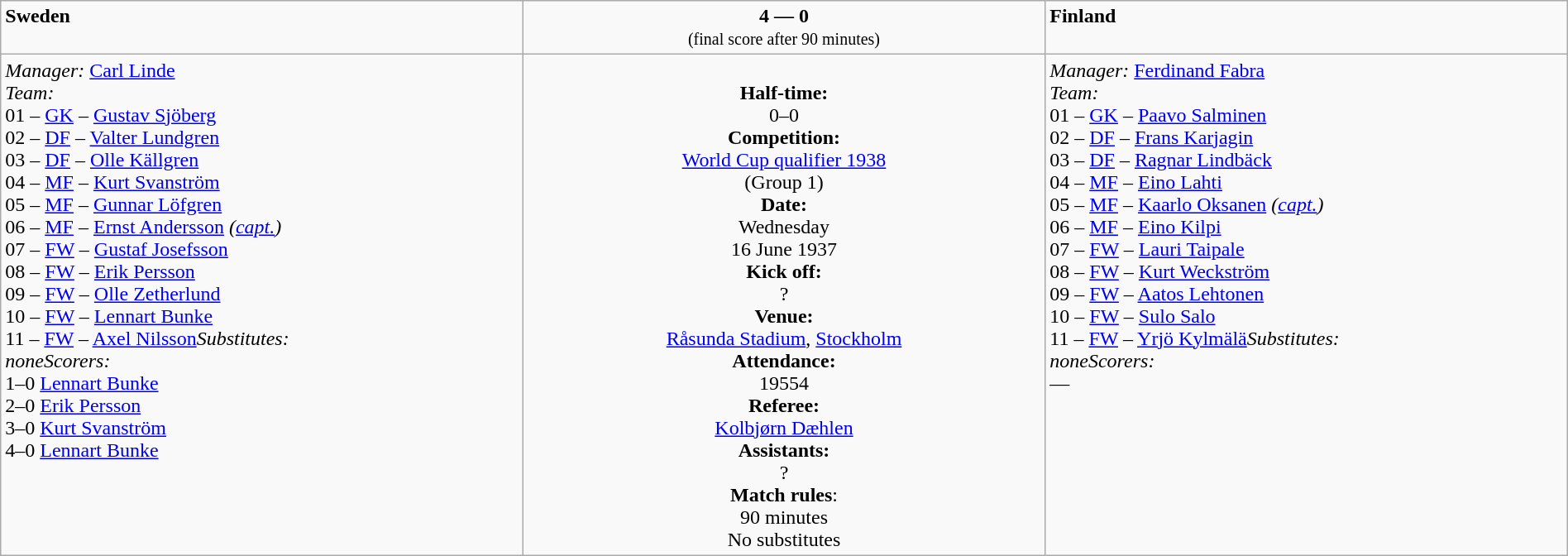<table class="wikitable" width=100%>
<tr>
<td width=33% valign=top><span> <strong>Sweden</strong></span></td>
<td width=33% valign=top align=center><span><strong>4 — 0</strong></span><br><small>(final score after 90 minutes)</small></td>
<td width=33% valign=top><span>  <strong>Finland</strong></span></td>
</tr>
<tr>
<td valign=top><em>Manager:</em>  <a href='#'>Carl Linde</a><br><em>Team:</em>
<br>01 – <a href='#'>GK</a> – <a href='#'>Gustav Sjöberg</a>
<br>02 – <a href='#'>DF</a> – <a href='#'>Valter Lundgren</a>
<br>03 – <a href='#'>DF</a> – <a href='#'>Olle Källgren</a>
<br>04 – <a href='#'>MF</a> – <a href='#'>Kurt Svanström</a>
<br>05 – <a href='#'>MF</a> – <a href='#'>Gunnar Löfgren</a>
<br>06 – <a href='#'>MF</a> – <a href='#'>Ernst Andersson</a> <em>(<a href='#'>capt.</a>)</em>
<br>07 – <a href='#'>FW</a> – <a href='#'>Gustaf Josefsson</a>
<br>08 – <a href='#'>FW</a> – <a href='#'>Erik Persson</a>
<br>09 – <a href='#'>FW</a> – <a href='#'>Olle Zetherlund</a>
<br>10 – <a href='#'>FW</a> – <a href='#'>Lennart Bunke</a>
<br>11 – <a href='#'>FW</a> – <a href='#'>Axel Nilsson</a><em>Substitutes:</em><br><em>none</em><em>Scorers:</em>
<br> 1–0 <a href='#'>Lennart Bunke</a>
<br> 2–0 <a href='#'>Erik Persson</a>
<br> 3–0 <a href='#'>Kurt Svanström</a>
<br> 4–0 <a href='#'>Lennart Bunke</a></td>
<td valign=middle align=center><br><strong>Half-time:</strong><br>0–0<br><strong>Competition:</strong><br><a href='#'>World Cup qualifier 1938</a><br> (Group 1)<br><strong>Date:</strong><br>Wednesday<br>16 June 1937<br><strong>Kick off:</strong><br>?<br><strong>Venue:</strong><br><a href='#'>Råsunda Stadium</a>, <a href='#'>Stockholm</a><br><strong>Attendance:</strong><br> 19554<br><strong>Referee:</strong><br><a href='#'>Kolbjørn Dæhlen</a> <br><strong>Assistants:</strong><br>?<br><strong>Match rules</strong>:<br>90 minutes<br>No substitutes
</td>
<td valign=top><em>Manager:</em>  <a href='#'>Ferdinand Fabra</a><br><em>Team:</em>
<br>01 – <a href='#'>GK</a> – <a href='#'>Paavo Salminen</a>
<br>02 – <a href='#'>DF</a> – <a href='#'>Frans Karjagin</a>
<br>03 – <a href='#'>DF</a> – <a href='#'>Ragnar Lindbäck</a>
<br>04 – <a href='#'>MF</a> – <a href='#'>Eino Lahti</a>
<br>05 – <a href='#'>MF</a> – <a href='#'>Kaarlo Oksanen</a> <em>(<a href='#'>capt.</a>)</em>
<br>06 – <a href='#'>MF</a> – <a href='#'>Eino Kilpi</a>
<br>07 – <a href='#'>FW</a> – <a href='#'>Lauri Taipale</a>
<br>08 – <a href='#'>FW</a> – <a href='#'>Kurt Weckström</a>
<br>09 – <a href='#'>FW</a> – <a href='#'>Aatos Lehtonen</a>
<br>10 – <a href='#'>FW</a> – <a href='#'>Sulo Salo</a>
<br>11 – <a href='#'>FW</a> – <a href='#'>Yrjö Kylmälä</a><em>Substitutes:</em><br><em>none</em><em>Scorers:</em>
<br>—</td>
</tr>
</table>
